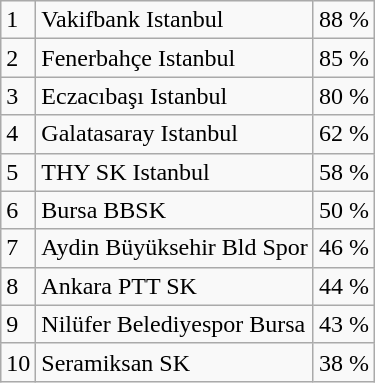<table class="wikitable">
<tr>
<td>1</td>
<td>Vakifbank Istanbul</td>
<td>88 %</td>
</tr>
<tr>
<td>2</td>
<td>Fenerbahçe Istanbul</td>
<td>85 %</td>
</tr>
<tr>
<td>3</td>
<td>Eczacıbaşı Istanbul</td>
<td>80 %</td>
</tr>
<tr>
<td>4</td>
<td>Galatasaray Istanbul</td>
<td>62 %</td>
</tr>
<tr>
<td>5</td>
<td>THY SK Istanbul</td>
<td>58 %</td>
</tr>
<tr>
<td>6</td>
<td>Bursa BBSK</td>
<td>50 %</td>
</tr>
<tr>
<td>7</td>
<td>Aydin Büyüksehir Bld Spor</td>
<td>46 %</td>
</tr>
<tr>
<td>8</td>
<td>Ankara PTT SK</td>
<td>44 %</td>
</tr>
<tr>
<td>9</td>
<td>Nilüfer Belediyespor Bursa</td>
<td>43 %</td>
</tr>
<tr>
<td>10</td>
<td>Seramiksan SK</td>
<td>38 %</td>
</tr>
</table>
